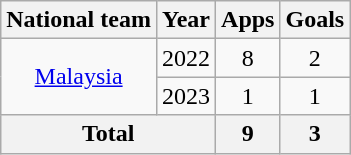<table class=wikitable style=text-align:center>
<tr>
<th>National team</th>
<th>Year</th>
<th>Apps</th>
<th>Goals</th>
</tr>
<tr>
<td rowspan="2"><a href='#'>Malaysia</a></td>
<td>2022</td>
<td>8</td>
<td>2</td>
</tr>
<tr>
<td>2023</td>
<td>1</td>
<td>1</td>
</tr>
<tr>
<th colspan="2">Total</th>
<th>9</th>
<th>3</th>
</tr>
</table>
